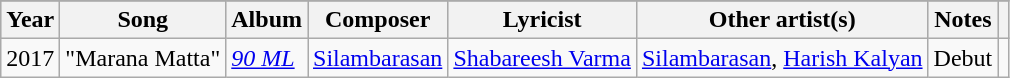<table class="wikitable sortable plainrowheaders";">
<tr>
</tr>
<tr style="background:#ccc; text-align:center;">
<th scope="col">Year</th>
<th scope="col">Song</th>
<th scope="col">Album</th>
<th scope="col">Composer</th>
<th scope="col">Lyricist</th>
<th scope="col">Other artist(s)</th>
<th scope="col" class="unsortable">Notes</th>
<th scope="col" class="unsortable"></th>
</tr>
<tr>
<td>2017</td>
<td>"Marana Matta"</td>
<td><em><a href='#'>90 ML</a></em></td>
<td><a href='#'>Silambarasan</a></td>
<td><a href='#'>Shabareesh Varma</a></td>
<td><a href='#'>Silambarasan</a>, <a href='#'>Harish Kalyan</a></td>
<td>Debut</td>
<td></td>
</tr>
</table>
